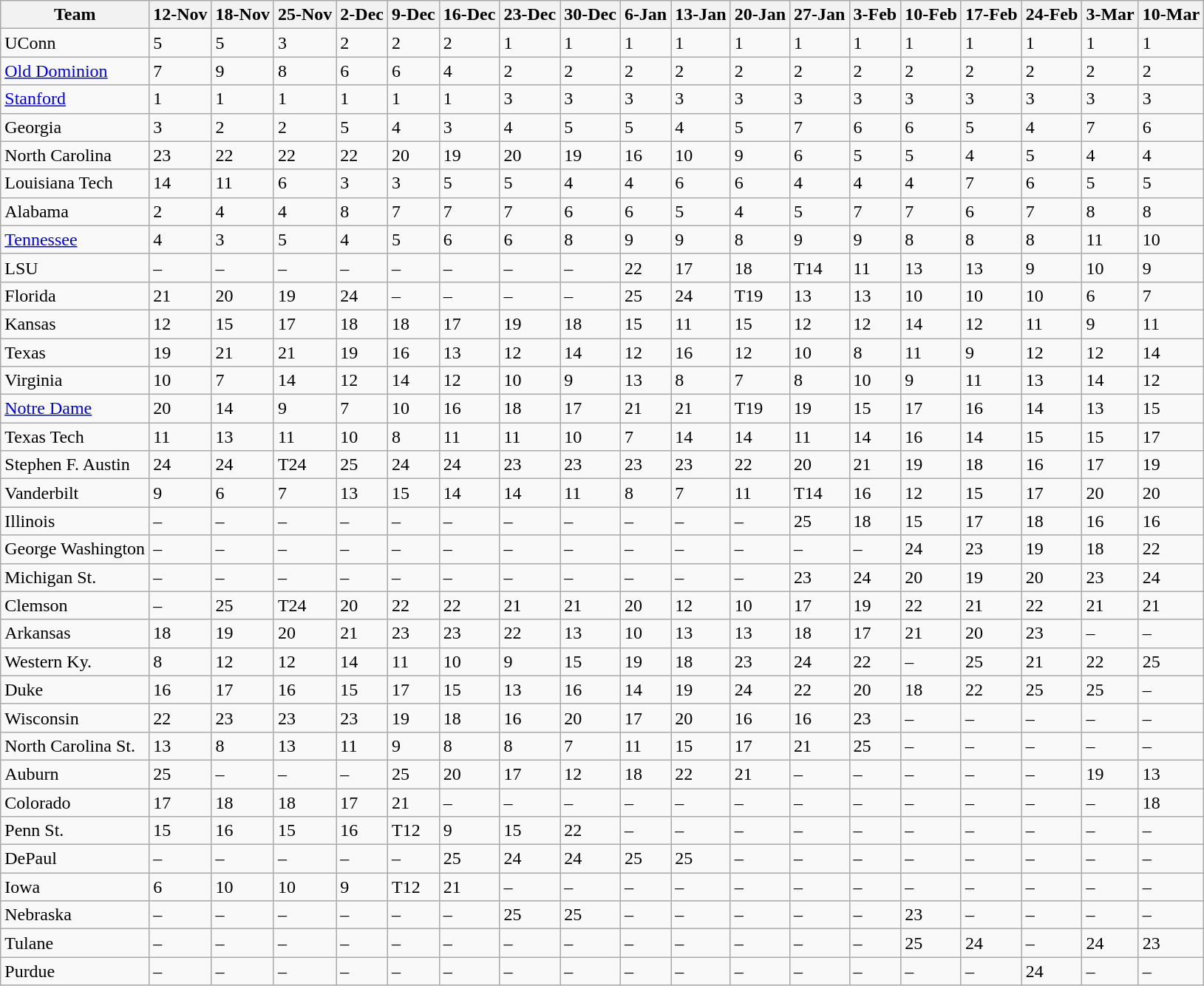<table class="wikitable sortable">
<tr>
<th>Team</th>
<th>12-Nov</th>
<th>18-Nov</th>
<th>25-Nov</th>
<th>2-Dec</th>
<th>9-Dec</th>
<th>16-Dec</th>
<th>23-Dec</th>
<th>30-Dec</th>
<th>6-Jan</th>
<th>13-Jan</th>
<th>20-Jan</th>
<th>27-Jan</th>
<th>3-Feb</th>
<th>10-Feb</th>
<th>17-Feb</th>
<th>24-Feb</th>
<th>3-Mar</th>
<th>10-Mar</th>
</tr>
<tr>
<td>UConn</td>
<td>5</td>
<td>5</td>
<td>3</td>
<td>2</td>
<td>2</td>
<td>2</td>
<td>1</td>
<td>1</td>
<td>1</td>
<td>1</td>
<td>1</td>
<td>1</td>
<td>1</td>
<td>1</td>
<td>1</td>
<td>1</td>
<td>1</td>
<td>1</td>
</tr>
<tr>
<td><a href='#'>Old Dominion</a></td>
<td>7</td>
<td>9</td>
<td>8</td>
<td>6</td>
<td>6</td>
<td>4</td>
<td>2</td>
<td>2</td>
<td>2</td>
<td>2</td>
<td>2</td>
<td>2</td>
<td>2</td>
<td>2</td>
<td>2</td>
<td>2</td>
<td>2</td>
<td>2</td>
</tr>
<tr>
<td><a href='#'>Stanford</a></td>
<td>1</td>
<td>1</td>
<td>1</td>
<td>1</td>
<td>1</td>
<td>1</td>
<td>3</td>
<td>3</td>
<td>3</td>
<td>3</td>
<td>3</td>
<td>3</td>
<td>3</td>
<td>3</td>
<td>3</td>
<td>3</td>
<td>3</td>
<td>3</td>
</tr>
<tr>
<td>Georgia</td>
<td>3</td>
<td>2</td>
<td>2</td>
<td>5</td>
<td>4</td>
<td>3</td>
<td>4</td>
<td>5</td>
<td>5</td>
<td>4</td>
<td>5</td>
<td>7</td>
<td>6</td>
<td>6</td>
<td>5</td>
<td>4</td>
<td>7</td>
<td>6</td>
</tr>
<tr>
<td>North Carolina</td>
<td>23</td>
<td>22</td>
<td>22</td>
<td>22</td>
<td>20</td>
<td>19</td>
<td>20</td>
<td>19</td>
<td>16</td>
<td>10</td>
<td>9</td>
<td>6</td>
<td>5</td>
<td>5</td>
<td>4</td>
<td>5</td>
<td>4</td>
<td>4</td>
</tr>
<tr>
<td>Louisiana Tech</td>
<td>14</td>
<td>11</td>
<td>6</td>
<td>3</td>
<td>3</td>
<td>5</td>
<td>5</td>
<td>4</td>
<td>4</td>
<td>6</td>
<td>6</td>
<td>4</td>
<td>4</td>
<td>4</td>
<td>7</td>
<td>6</td>
<td>5</td>
<td>5</td>
</tr>
<tr>
<td>Alabama</td>
<td>2</td>
<td>4</td>
<td>4</td>
<td>8</td>
<td>7</td>
<td>7</td>
<td>7</td>
<td>6</td>
<td>6</td>
<td>5</td>
<td>4</td>
<td>5</td>
<td>7</td>
<td>7</td>
<td>6</td>
<td>7</td>
<td>8</td>
<td>8</td>
</tr>
<tr>
<td><a href='#'>Tennessee</a></td>
<td>4</td>
<td>3</td>
<td>5</td>
<td>4</td>
<td>5</td>
<td>6</td>
<td>6</td>
<td>8</td>
<td>9</td>
<td>9</td>
<td>8</td>
<td>9</td>
<td>9</td>
<td>8</td>
<td>8</td>
<td>8</td>
<td>11</td>
<td>10</td>
</tr>
<tr>
<td>LSU</td>
<td data-sort-value=99>–</td>
<td data-sort-value=99>–</td>
<td data-sort-value=99>–</td>
<td data-sort-value=99>–</td>
<td data-sort-value=99>–</td>
<td data-sort-value=99>–</td>
<td data-sort-value=99>–</td>
<td data-sort-value=99>–</td>
<td>22</td>
<td>17</td>
<td>18</td>
<td data-sort-value=14>T14</td>
<td>11</td>
<td>13</td>
<td>13</td>
<td>9</td>
<td>10</td>
<td>9</td>
</tr>
<tr>
<td>Florida</td>
<td>21</td>
<td>20</td>
<td>19</td>
<td>24</td>
<td data-sort-value=99>–</td>
<td data-sort-value=99>–</td>
<td data-sort-value=99>–</td>
<td data-sort-value=99>–</td>
<td>25</td>
<td>24</td>
<td data-sort-value=19>T19</td>
<td>13</td>
<td>13</td>
<td>10</td>
<td>10</td>
<td>10</td>
<td>6</td>
<td>7</td>
</tr>
<tr>
<td>Kansas</td>
<td>12</td>
<td>15</td>
<td>17</td>
<td>18</td>
<td>18</td>
<td>17</td>
<td>19</td>
<td>18</td>
<td>15</td>
<td>11</td>
<td>15</td>
<td>12</td>
<td>12</td>
<td>14</td>
<td>12</td>
<td>11</td>
<td>9</td>
<td>11</td>
</tr>
<tr>
<td>Texas</td>
<td>19</td>
<td>21</td>
<td>21</td>
<td>19</td>
<td>16</td>
<td>13</td>
<td>12</td>
<td>14</td>
<td>12</td>
<td>16</td>
<td>12</td>
<td>10</td>
<td>8</td>
<td>11</td>
<td>9</td>
<td>12</td>
<td>12</td>
<td>14</td>
</tr>
<tr>
<td>Virginia</td>
<td>10</td>
<td>7</td>
<td>14</td>
<td>12</td>
<td>14</td>
<td>12</td>
<td>10</td>
<td>9</td>
<td>13</td>
<td>8</td>
<td>7</td>
<td>8</td>
<td>10</td>
<td>9</td>
<td>11</td>
<td>13</td>
<td>14</td>
<td>12</td>
</tr>
<tr>
<td><a href='#'>Notre Dame</a></td>
<td>20</td>
<td>14</td>
<td>9</td>
<td>7</td>
<td>10</td>
<td>16</td>
<td>18</td>
<td>17</td>
<td>21</td>
<td>21</td>
<td data-sort-value=19>T19</td>
<td>19</td>
<td>15</td>
<td>17</td>
<td>16</td>
<td>14</td>
<td>13</td>
<td>15</td>
</tr>
<tr>
<td>Texas Tech</td>
<td>11</td>
<td>13</td>
<td>11</td>
<td>10</td>
<td>8</td>
<td>11</td>
<td>11</td>
<td>10</td>
<td>7</td>
<td>14</td>
<td>14</td>
<td>11</td>
<td>14</td>
<td>16</td>
<td>14</td>
<td>15</td>
<td>15</td>
<td>17</td>
</tr>
<tr>
<td>Stephen F. Austin</td>
<td>24</td>
<td>24</td>
<td data-sort-value=24>T24</td>
<td>25</td>
<td>24</td>
<td>24</td>
<td>23</td>
<td>23</td>
<td>23</td>
<td>23</td>
<td>22</td>
<td>20</td>
<td>21</td>
<td>19</td>
<td>18</td>
<td>16</td>
<td>17</td>
<td>19</td>
</tr>
<tr>
<td>Vanderbilt</td>
<td>9</td>
<td>6</td>
<td>7</td>
<td>13</td>
<td>15</td>
<td>14</td>
<td>14</td>
<td>11</td>
<td>8</td>
<td>7</td>
<td>11</td>
<td data-sort-value=14>T14</td>
<td>16</td>
<td>12</td>
<td>15</td>
<td>17</td>
<td>20</td>
<td>20</td>
</tr>
<tr>
<td>Illinois</td>
<td data-sort-value=99>–</td>
<td data-sort-value=99>–</td>
<td data-sort-value=99>–</td>
<td data-sort-value=99>–</td>
<td data-sort-value=99>–</td>
<td data-sort-value=99>–</td>
<td data-sort-value=99>–</td>
<td data-sort-value=99>–</td>
<td data-sort-value=99>–</td>
<td data-sort-value=99>–</td>
<td data-sort-value=99>–</td>
<td>25</td>
<td>18</td>
<td>15</td>
<td>17</td>
<td>18</td>
<td>16</td>
<td>16</td>
</tr>
<tr>
<td>George Washington</td>
<td data-sort-value=99>–</td>
<td data-sort-value=99>–</td>
<td data-sort-value=99>–</td>
<td data-sort-value=99>–</td>
<td data-sort-value=99>–</td>
<td data-sort-value=99>–</td>
<td data-sort-value=99>–</td>
<td data-sort-value=99>–</td>
<td data-sort-value=99>–</td>
<td data-sort-value=99>–</td>
<td data-sort-value=99>–</td>
<td data-sort-value=99>–</td>
<td data-sort-value=99>–</td>
<td>24</td>
<td>23</td>
<td>19</td>
<td>18</td>
<td>22</td>
</tr>
<tr>
<td>Michigan St.</td>
<td data-sort-value=99>–</td>
<td data-sort-value=99>–</td>
<td data-sort-value=99>–</td>
<td data-sort-value=99>–</td>
<td data-sort-value=99>–</td>
<td data-sort-value=99>–</td>
<td data-sort-value=99>–</td>
<td data-sort-value=99>–</td>
<td data-sort-value=99>–</td>
<td data-sort-value=99>–</td>
<td data-sort-value=99>–</td>
<td>23</td>
<td>24</td>
<td>20</td>
<td>19</td>
<td>20</td>
<td>23</td>
<td>24</td>
</tr>
<tr>
<td>Clemson</td>
<td data-sort-value=99>–</td>
<td>25</td>
<td data-sort-value=24>T24</td>
<td>20</td>
<td>22</td>
<td>22</td>
<td>21</td>
<td>21</td>
<td>20</td>
<td>12</td>
<td>10</td>
<td>17</td>
<td>19</td>
<td>22</td>
<td>21</td>
<td>22</td>
<td>21</td>
<td>21</td>
</tr>
<tr>
<td>Arkansas</td>
<td>18</td>
<td>19</td>
<td>20</td>
<td>21</td>
<td>23</td>
<td>23</td>
<td>22</td>
<td>13</td>
<td>10</td>
<td>13</td>
<td>13</td>
<td>18</td>
<td>17</td>
<td>21</td>
<td>20</td>
<td>23</td>
<td data-sort-value=99>–</td>
<td data-sort-value=99>–</td>
</tr>
<tr>
<td>Western Ky.</td>
<td>8</td>
<td>12</td>
<td>12</td>
<td>14</td>
<td>11</td>
<td>10</td>
<td>9</td>
<td>15</td>
<td>19</td>
<td>18</td>
<td>23</td>
<td>24</td>
<td>22</td>
<td data-sort-value=99>–</td>
<td>25</td>
<td>21</td>
<td>22</td>
<td>25</td>
</tr>
<tr>
<td>Duke</td>
<td>16</td>
<td>17</td>
<td>16</td>
<td>15</td>
<td>17</td>
<td>15</td>
<td>13</td>
<td>16</td>
<td>14</td>
<td>19</td>
<td>24</td>
<td>22</td>
<td>20</td>
<td>18</td>
<td>22</td>
<td>25</td>
<td>25</td>
<td data-sort-value=99>–</td>
</tr>
<tr>
<td>Wisconsin</td>
<td>22</td>
<td>23</td>
<td>23</td>
<td>23</td>
<td>19</td>
<td>18</td>
<td>16</td>
<td>20</td>
<td>17</td>
<td>20</td>
<td>16</td>
<td>16</td>
<td>23</td>
<td data-sort-value=99>–</td>
<td data-sort-value=99>–</td>
<td data-sort-value=99>–</td>
<td data-sort-value=99>–</td>
<td data-sort-value=99>–</td>
</tr>
<tr>
<td>North Carolina St.</td>
<td>13</td>
<td>8</td>
<td>13</td>
<td>11</td>
<td>9</td>
<td>8</td>
<td>8</td>
<td>7</td>
<td>11</td>
<td>15</td>
<td>17</td>
<td>21</td>
<td>25</td>
<td data-sort-value=99>–</td>
<td data-sort-value=99>–</td>
<td data-sort-value=99>–</td>
<td data-sort-value=99>–</td>
<td data-sort-value=99>–</td>
</tr>
<tr>
<td>Auburn</td>
<td>25</td>
<td data-sort-value=99>–</td>
<td data-sort-value=99>–</td>
<td data-sort-value=99>–</td>
<td>25</td>
<td>20</td>
<td>17</td>
<td>12</td>
<td>18</td>
<td>22</td>
<td>21</td>
<td data-sort-value=99>–</td>
<td data-sort-value=99>–</td>
<td data-sort-value=99>–</td>
<td data-sort-value=99>–</td>
<td data-sort-value=99>–</td>
<td>19</td>
<td>13</td>
</tr>
<tr>
<td>Colorado</td>
<td>17</td>
<td>18</td>
<td>18</td>
<td>17</td>
<td>21</td>
<td data-sort-value=99>–</td>
<td data-sort-value=99>–</td>
<td data-sort-value=99>–</td>
<td data-sort-value=99>–</td>
<td data-sort-value=99>–</td>
<td data-sort-value=99>–</td>
<td data-sort-value=99>–</td>
<td data-sort-value=99>–</td>
<td data-sort-value=99>–</td>
<td data-sort-value=99>–</td>
<td data-sort-value=99>–</td>
<td data-sort-value=99>–</td>
<td>18</td>
</tr>
<tr>
<td>Penn St.</td>
<td>15</td>
<td>16</td>
<td>15</td>
<td>16</td>
<td data-sort-value=12>T12</td>
<td>9</td>
<td>15</td>
<td>22</td>
<td data-sort-value=99>–</td>
<td data-sort-value=99>–</td>
<td data-sort-value=99>–</td>
<td data-sort-value=99>–</td>
<td data-sort-value=99>–</td>
<td data-sort-value=99>–</td>
<td data-sort-value=99>–</td>
<td data-sort-value=99>–</td>
<td data-sort-value=99>–</td>
<td data-sort-value=99>–</td>
</tr>
<tr>
<td>DePaul</td>
<td data-sort-value=99>–</td>
<td data-sort-value=99>–</td>
<td data-sort-value=99>–</td>
<td data-sort-value=99>–</td>
<td data-sort-value=99>–</td>
<td>25</td>
<td>24</td>
<td>24</td>
<td>25</td>
<td>25</td>
<td data-sort-value=99>–</td>
<td data-sort-value=99>–</td>
<td data-sort-value=99>–</td>
<td data-sort-value=99>–</td>
<td data-sort-value=99>–</td>
<td data-sort-value=99>–</td>
<td data-sort-value=99>–</td>
<td data-sort-value=99>–</td>
</tr>
<tr>
<td>Iowa</td>
<td>6</td>
<td>10</td>
<td>10</td>
<td>9</td>
<td data-sort-value=12>T12</td>
<td>21</td>
<td data-sort-value=99>–</td>
<td data-sort-value=99>–</td>
<td data-sort-value=99>–</td>
<td data-sort-value=99>–</td>
<td data-sort-value=99>–</td>
<td data-sort-value=99>–</td>
<td data-sort-value=99>–</td>
<td data-sort-value=99>–</td>
<td data-sort-value=99>–</td>
<td data-sort-value=99>–</td>
<td data-sort-value=99>–</td>
<td data-sort-value=99>–</td>
</tr>
<tr>
<td>Nebraska</td>
<td data-sort-value=99>–</td>
<td data-sort-value=99>–</td>
<td data-sort-value=99>–</td>
<td data-sort-value=99>–</td>
<td data-sort-value=99>–</td>
<td data-sort-value=99>–</td>
<td>25</td>
<td>25</td>
<td data-sort-value=99>–</td>
<td data-sort-value=99>–</td>
<td data-sort-value=99>–</td>
<td data-sort-value=99>–</td>
<td data-sort-value=99>–</td>
<td>23</td>
<td data-sort-value=99>–</td>
<td data-sort-value=99>–</td>
<td data-sort-value=99>–</td>
<td data-sort-value=99>–</td>
</tr>
<tr>
<td>Tulane</td>
<td data-sort-value=99>–</td>
<td data-sort-value=99>–</td>
<td data-sort-value=99>–</td>
<td data-sort-value=99>–</td>
<td data-sort-value=99>–</td>
<td data-sort-value=99>–</td>
<td data-sort-value=99>–</td>
<td data-sort-value=99>–</td>
<td data-sort-value=99>–</td>
<td data-sort-value=99>–</td>
<td data-sort-value=99>–</td>
<td data-sort-value=99>–</td>
<td data-sort-value=99>–</td>
<td>25</td>
<td>24</td>
<td data-sort-value=99>–</td>
<td>24</td>
<td>23</td>
</tr>
<tr>
<td>Purdue</td>
<td data-sort-value=99>–</td>
<td data-sort-value=99>–</td>
<td data-sort-value=99>–</td>
<td data-sort-value=99>–</td>
<td data-sort-value=99>–</td>
<td data-sort-value=99>–</td>
<td data-sort-value=99>–</td>
<td data-sort-value=99>–</td>
<td data-sort-value=99>–</td>
<td data-sort-value=99>–</td>
<td data-sort-value=99>–</td>
<td data-sort-value=99>–</td>
<td data-sort-value=99>–</td>
<td data-sort-value=99>–</td>
<td data-sort-value=99>–</td>
<td>24</td>
<td data-sort-value=99>–</td>
<td data-sort-value=99>–</td>
</tr>
</table>
